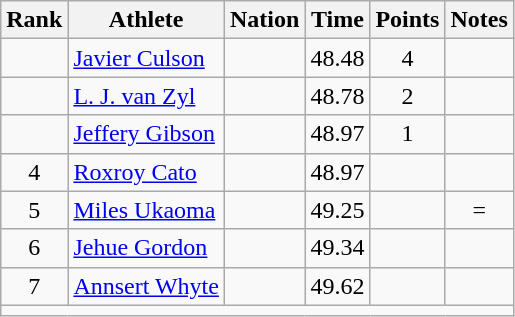<table class="wikitable mw-datatable sortable" style="text-align:center;">
<tr>
<th>Rank</th>
<th>Athlete</th>
<th>Nation</th>
<th>Time</th>
<th>Points</th>
<th>Notes</th>
</tr>
<tr>
<td></td>
<td align=left><a href='#'>Javier Culson</a></td>
<td align=left></td>
<td>48.48</td>
<td>4</td>
<td></td>
</tr>
<tr>
<td></td>
<td align=left><a href='#'>L. J. van Zyl</a></td>
<td align=left></td>
<td>48.78</td>
<td>2</td>
<td></td>
</tr>
<tr>
<td></td>
<td align=left><a href='#'>Jeffery Gibson</a></td>
<td align=left></td>
<td>48.97</td>
<td>1</td>
<td></td>
</tr>
<tr>
<td>4</td>
<td align=left><a href='#'>Roxroy Cato</a></td>
<td align=left></td>
<td>48.97</td>
<td></td>
<td></td>
</tr>
<tr>
<td>5</td>
<td align=left><a href='#'>Miles Ukaoma</a></td>
<td align=left></td>
<td>49.25</td>
<td></td>
<td>=</td>
</tr>
<tr>
<td>6</td>
<td align=left><a href='#'>Jehue Gordon</a></td>
<td align=left></td>
<td>49.34</td>
<td></td>
<td></td>
</tr>
<tr>
<td>7</td>
<td align=left><a href='#'>Annsert Whyte</a></td>
<td align=left></td>
<td>49.62</td>
<td></td>
<td></td>
</tr>
<tr class="sortbottom">
<td colspan=6></td>
</tr>
</table>
